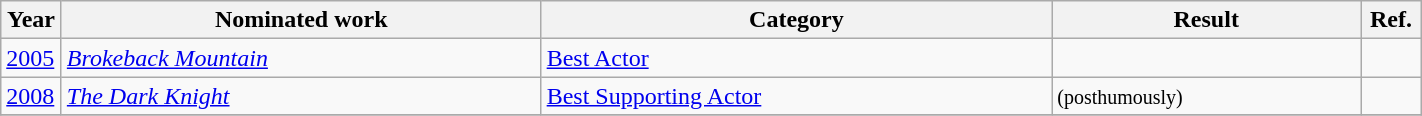<table class="wikitable sortable" width=75%>
<tr>
<th width = 33px>Year</th>
<th>Nominated work</th>
<th>Category</th>
<th>Result</th>
<th width = 33px>Ref.</th>
</tr>
<tr>
<td><a href='#'>2005</a></td>
<td><em><a href='#'>Brokeback Mountain</a></em></td>
<td><a href='#'>Best Actor</a></td>
<td></td>
<td></td>
</tr>
<tr>
<td><a href='#'>2008</a></td>
<td><em><a href='#'>The Dark Knight</a></em></td>
<td><a href='#'>Best Supporting Actor</a></td>
<td> <small>(posthumously)</small></td>
<td></td>
</tr>
<tr>
</tr>
</table>
